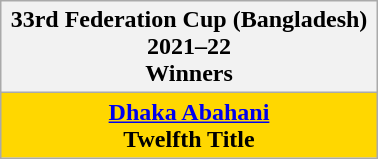<table class="wikitable" style="text-align: center; margin: 0 auto; width: 20%">
<tr>
<th>33rd Federation Cup (Bangladesh) 2021–22 <br>Winners</th>
</tr>
<tr bgcolor=gold>
<td><strong><a href='#'>Dhaka Abahani</a></strong><br><strong> Twelfth Title</strong></td>
</tr>
</table>
